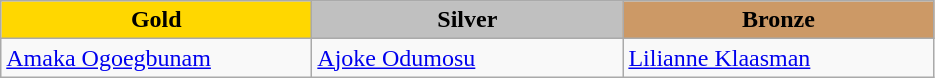<table class="wikitable" style="text-align:left">
<tr align="center">
<td width=200 bgcolor=gold><strong>Gold</strong></td>
<td width=200 bgcolor=silver><strong>Silver</strong></td>
<td width=200 bgcolor=CC9966><strong>Bronze</strong></td>
</tr>
<tr>
<td><a href='#'>Amaka Ogoegbunam</a><br><em></em></td>
<td><a href='#'>Ajoke Odumosu</a><br><em></em></td>
<td><a href='#'>Lilianne Klaasman</a><br><em></em></td>
</tr>
</table>
